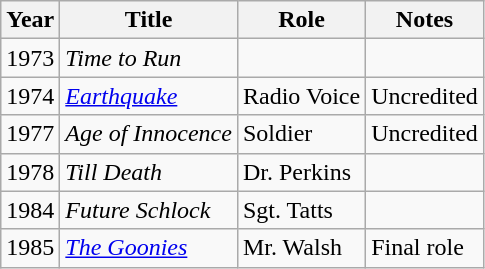<table class="wikitable">
<tr>
<th>Year</th>
<th>Title</th>
<th>Role</th>
<th>Notes</th>
</tr>
<tr>
<td>1973</td>
<td><em>Time to Run</em></td>
<td></td>
<td></td>
</tr>
<tr>
<td>1974</td>
<td><em><a href='#'>Earthquake</a></em></td>
<td>Radio Voice</td>
<td>Uncredited</td>
</tr>
<tr>
<td>1977</td>
<td><em>Age of Innocence</em></td>
<td>Soldier</td>
<td>Uncredited</td>
</tr>
<tr>
<td>1978</td>
<td><em>Till Death</em></td>
<td>Dr. Perkins</td>
<td></td>
</tr>
<tr>
<td>1984</td>
<td><em>Future Schlock</em></td>
<td>Sgt. Tatts</td>
<td></td>
</tr>
<tr>
<td>1985</td>
<td><em><a href='#'>The Goonies</a></em></td>
<td>Mr. Walsh</td>
<td>Final role</td>
</tr>
</table>
